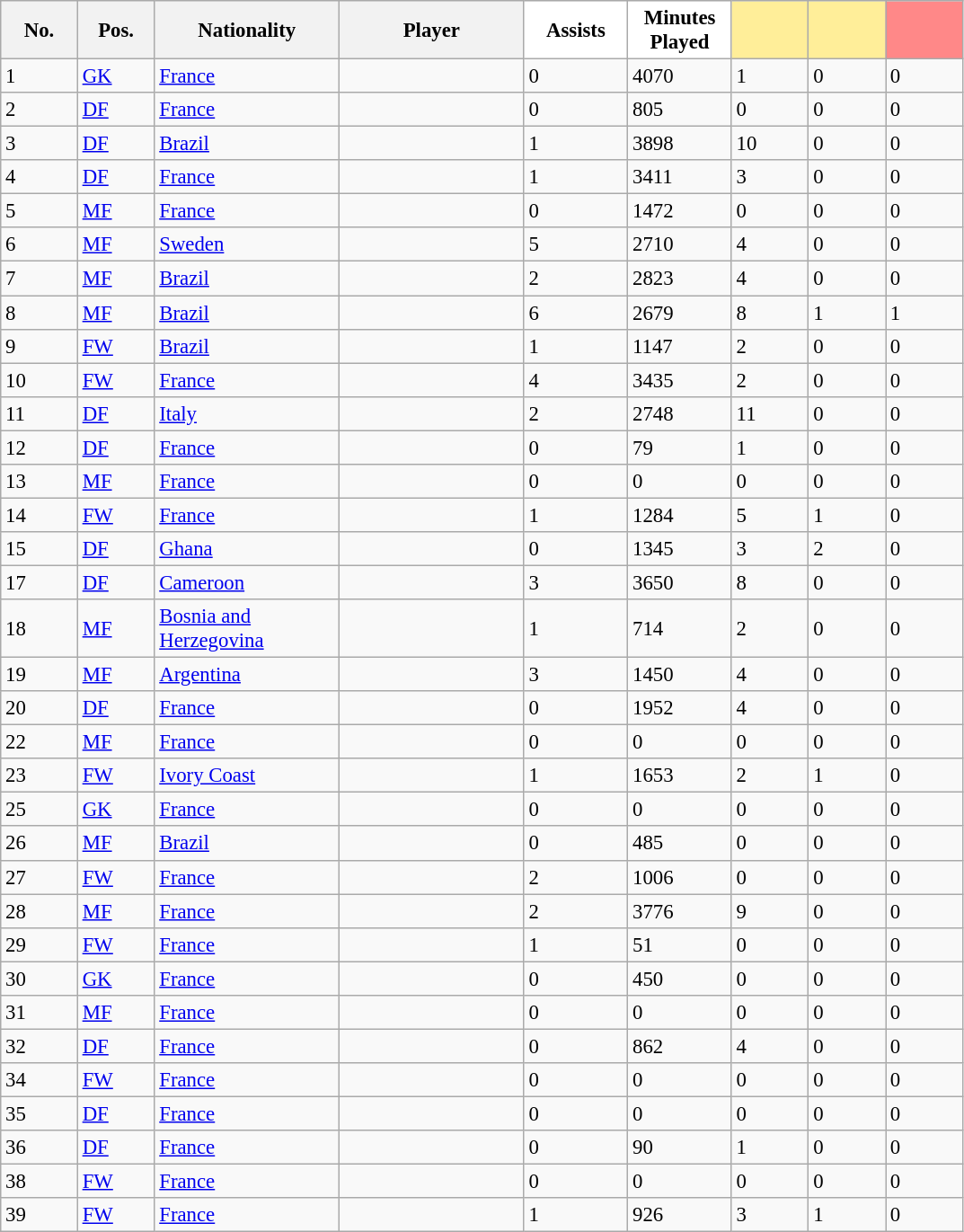<table class="wikitable sortable" style="font-size: 95%;">
<tr>
<th class="sortable" width="50px">No.</th>
<th width="50px">Pos.</th>
<th class="sortable" width="130px">Nationality</th>
<th width="130px">Player</th>
<th width="70px" style="background: #FFFFFF"><span> Assists</span></th>
<th width="70px" style="background: #FFFFFF"> Minutes Played</th>
<th width="50px" style="background: #FFEE99"></th>
<th width="50px" style="background: #FFEE99"></th>
<th width="50px" style="background: #FF8888"></th>
</tr>
<tr>
<td>1</td>
<td><a href='#'>GK</a></td>
<td> <a href='#'>France</a></td>
<td></td>
<td>0</td>
<td>4070</td>
<td>1</td>
<td>0</td>
<td>0</td>
</tr>
<tr --->
<td>2</td>
<td><a href='#'>DF</a></td>
<td> <a href='#'>France</a></td>
<td></td>
<td>0</td>
<td>805</td>
<td>0</td>
<td>0</td>
<td>0</td>
</tr>
<tr --->
<td>3</td>
<td><a href='#'>DF</a></td>
<td> <a href='#'>Brazil</a></td>
<td></td>
<td>1</td>
<td>3898</td>
<td>10</td>
<td>0</td>
<td>0</td>
</tr>
<tr --->
<td>4</td>
<td><a href='#'>DF</a></td>
<td> <a href='#'>France</a></td>
<td></td>
<td>1</td>
<td>3411</td>
<td>3</td>
<td>0</td>
<td>0</td>
</tr>
<tr --->
<td>5</td>
<td><a href='#'>MF</a></td>
<td> <a href='#'>France</a></td>
<td></td>
<td>0</td>
<td>1472</td>
<td>0</td>
<td>0</td>
<td>0</td>
</tr>
<tr --->
<td>6</td>
<td><a href='#'>MF</a></td>
<td> <a href='#'>Sweden</a></td>
<td></td>
<td>5</td>
<td>2710</td>
<td>4</td>
<td>0</td>
<td>0</td>
</tr>
<tr --->
<td>7</td>
<td><a href='#'>MF</a></td>
<td> <a href='#'>Brazil</a></td>
<td></td>
<td>2</td>
<td>2823</td>
<td>4</td>
<td>0</td>
<td>0</td>
</tr>
<tr --->
<td>8</td>
<td><a href='#'>MF</a></td>
<td> <a href='#'>Brazil</a></td>
<td></td>
<td>6</td>
<td>2679</td>
<td>8</td>
<td>1</td>
<td>1</td>
</tr>
<tr --->
<td>9</td>
<td><a href='#'>FW</a></td>
<td> <a href='#'>Brazil</a></td>
<td></td>
<td>1</td>
<td>1147</td>
<td>2</td>
<td>0</td>
<td>0</td>
</tr>
<tr --->
<td>10</td>
<td><a href='#'>FW</a></td>
<td> <a href='#'>France</a></td>
<td></td>
<td>4</td>
<td>3435</td>
<td>2</td>
<td>0</td>
<td>0</td>
</tr>
<tr --->
<td>11</td>
<td><a href='#'>DF</a></td>
<td> <a href='#'>Italy</a></td>
<td></td>
<td>2</td>
<td>2748</td>
<td>11</td>
<td>0</td>
<td>0</td>
</tr>
<tr --->
<td>12</td>
<td><a href='#'>DF</a></td>
<td> <a href='#'>France</a></td>
<td></td>
<td>0</td>
<td>79</td>
<td>1</td>
<td>0</td>
<td>0</td>
</tr>
<tr --->
<td>13</td>
<td><a href='#'>MF</a></td>
<td> <a href='#'>France</a></td>
<td></td>
<td>0</td>
<td>0</td>
<td>0</td>
<td>0</td>
<td>0</td>
</tr>
<tr --->
<td>14</td>
<td><a href='#'>FW</a></td>
<td> <a href='#'>France</a></td>
<td></td>
<td>1</td>
<td>1284</td>
<td>5</td>
<td>1</td>
<td>0</td>
</tr>
<tr --->
<td>15</td>
<td><a href='#'>DF</a></td>
<td> <a href='#'>Ghana</a></td>
<td></td>
<td>0</td>
<td>1345</td>
<td>3</td>
<td>2</td>
<td>0</td>
</tr>
<tr --->
<td>17</td>
<td><a href='#'>DF</a></td>
<td> <a href='#'>Cameroon</a></td>
<td></td>
<td>3</td>
<td>3650</td>
<td>8</td>
<td>0</td>
<td>0</td>
</tr>
<tr --->
<td>18</td>
<td><a href='#'>MF</a></td>
<td> <a href='#'>Bosnia and Herzegovina</a></td>
<td></td>
<td>1</td>
<td>714</td>
<td>2</td>
<td>0</td>
<td>0</td>
</tr>
<tr --->
<td>19</td>
<td><a href='#'>MF</a></td>
<td> <a href='#'>Argentina</a></td>
<td></td>
<td>3</td>
<td>1450</td>
<td>4</td>
<td>0</td>
<td>0</td>
</tr>
<tr --->
<td>20</td>
<td><a href='#'>DF</a></td>
<td> <a href='#'>France</a></td>
<td></td>
<td>0</td>
<td>1952</td>
<td>4</td>
<td>0</td>
<td>0</td>
</tr>
<tr ---->
<td>22</td>
<td><a href='#'>MF</a></td>
<td> <a href='#'>France</a></td>
<td></td>
<td>0</td>
<td>0</td>
<td>0</td>
<td>0</td>
<td>0</td>
</tr>
<tr --->
<td>23</td>
<td><a href='#'>FW</a></td>
<td> <a href='#'>Ivory Coast</a></td>
<td></td>
<td>1</td>
<td>1653</td>
<td>2</td>
<td>1</td>
<td>0</td>
</tr>
<tr --->
<td>25</td>
<td><a href='#'>GK</a></td>
<td> <a href='#'>France</a></td>
<td></td>
<td>0</td>
<td>0</td>
<td>0</td>
<td>0</td>
<td>0</td>
</tr>
<tr --->
<td>26</td>
<td><a href='#'>MF</a></td>
<td> <a href='#'>Brazil</a></td>
<td></td>
<td>0</td>
<td>485</td>
<td>0</td>
<td>0</td>
<td>0</td>
</tr>
<tr --->
<td>27</td>
<td><a href='#'>FW</a></td>
<td> <a href='#'>France</a></td>
<td></td>
<td>2</td>
<td>1006</td>
<td>0</td>
<td>0</td>
<td>0</td>
</tr>
<tr --->
<td>28</td>
<td><a href='#'>MF</a></td>
<td> <a href='#'>France</a></td>
<td></td>
<td>2</td>
<td>3776</td>
<td>9</td>
<td>0</td>
<td>0</td>
</tr>
<tr --->
<td>29</td>
<td><a href='#'>FW</a></td>
<td> <a href='#'>France</a></td>
<td></td>
<td>1</td>
<td>51</td>
<td>0</td>
<td>0</td>
<td>0</td>
</tr>
<tr --->
<td>30</td>
<td><a href='#'>GK</a></td>
<td> <a href='#'>France</a></td>
<td></td>
<td>0</td>
<td>450</td>
<td>0</td>
<td>0</td>
<td>0</td>
</tr>
<tr --->
<td>31</td>
<td><a href='#'>MF</a></td>
<td> <a href='#'>France</a></td>
<td></td>
<td>0</td>
<td>0</td>
<td>0</td>
<td>0</td>
<td>0</td>
</tr>
<tr --->
<td>32</td>
<td><a href='#'>DF</a></td>
<td> <a href='#'>France</a></td>
<td></td>
<td>0</td>
<td>862</td>
<td>4</td>
<td>0</td>
<td>0</td>
</tr>
<tr --->
<td>34</td>
<td><a href='#'>FW</a></td>
<td> <a href='#'>France</a></td>
<td></td>
<td>0</td>
<td>0</td>
<td>0</td>
<td>0</td>
<td>0</td>
</tr>
<tr --->
<td>35</td>
<td><a href='#'>DF</a></td>
<td> <a href='#'>France</a></td>
<td></td>
<td>0</td>
<td>0</td>
<td>0</td>
<td>0</td>
<td>0</td>
</tr>
<tr --->
<td>36</td>
<td><a href='#'>DF</a></td>
<td> <a href='#'>France</a></td>
<td></td>
<td>0</td>
<td>90</td>
<td>1</td>
<td>0</td>
<td>0</td>
</tr>
<tr --->
<td>38</td>
<td><a href='#'>FW</a></td>
<td> <a href='#'>France</a></td>
<td></td>
<td>0</td>
<td>0</td>
<td>0</td>
<td>0</td>
<td>0</td>
</tr>
<tr --->
<td>39</td>
<td><a href='#'>FW</a></td>
<td> <a href='#'>France</a></td>
<td></td>
<td>1</td>
<td>926</td>
<td>3</td>
<td>1</td>
<td>0</td>
</tr>
</table>
